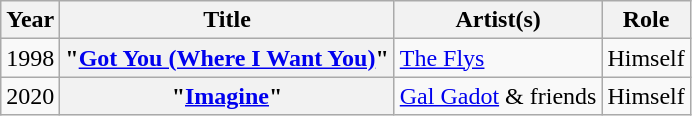<table class="wikitable plainrowheaders sortable">
<tr>
<th scope="col">Year</th>
<th scope="col">Title</th>
<th scope="col">Artist(s)</th>
<th scope="col">Role</th>
</tr>
<tr>
<td>1998</td>
<th scope="row">"<a href='#'>Got You (Where I Want You)</a>"</th>
<td><a href='#'>The Flys</a></td>
<td>Himself</td>
</tr>
<tr>
<td>2020</td>
<th scope="row">"<a href='#'>Imagine</a>"</th>
<td><a href='#'>Gal Gadot</a> & friends</td>
<td>Himself</td>
</tr>
</table>
